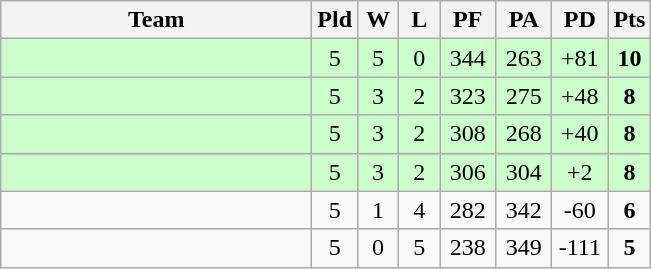<table class="wikitable" style="text-align:center;">
<tr>
<th width=200>Team</th>
<th width=20>Pld</th>
<th width=20>W</th>
<th width=20>L</th>
<th width=30>PF</th>
<th width=30>PA</th>
<th width=30>PD</th>
<th width=20>Pts</th>
</tr>
<tr style="background:#cfc;">
<td align=left></td>
<td>5</td>
<td>5</td>
<td>0</td>
<td>344</td>
<td>263</td>
<td>+81</td>
<td><strong>10</strong></td>
</tr>
<tr style="background:#cfc;">
<td align=left></td>
<td>5</td>
<td>3</td>
<td>2</td>
<td>323</td>
<td>275</td>
<td>+48</td>
<td><strong>8</strong></td>
</tr>
<tr style="background:#cfc;">
<td align=left></td>
<td>5</td>
<td>3</td>
<td>2</td>
<td>308</td>
<td>268</td>
<td>+40</td>
<td><strong>8</strong></td>
</tr>
<tr style="background:#cfc;">
<td align=left></td>
<td>5</td>
<td>3</td>
<td>2</td>
<td>306</td>
<td>304</td>
<td>+2</td>
<td><strong>8</strong></td>
</tr>
<tr>
<td align=left></td>
<td>5</td>
<td>1</td>
<td>4</td>
<td>282</td>
<td>342</td>
<td>-60</td>
<td><strong>6</strong></td>
</tr>
<tr>
<td align=left></td>
<td>5</td>
<td>0</td>
<td>5</td>
<td>238</td>
<td>349</td>
<td>-111</td>
<td><strong>5</strong></td>
</tr>
</table>
